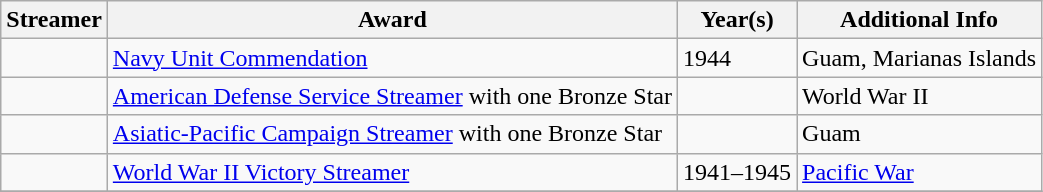<table class=wikitable>
<tr>
<th>Streamer</th>
<th>Award</th>
<th>Year(s)</th>
<th>Additional Info</th>
</tr>
<tr>
<td></td>
<td><a href='#'>Navy Unit Commendation</a></td>
<td>1944</td>
<td>Guam, Marianas Islands</td>
</tr>
<tr>
<td></td>
<td><a href='#'>American Defense Service Streamer</a> with one Bronze Star</td>
<td><br></td>
<td>World War II</td>
</tr>
<tr>
<td></td>
<td><a href='#'>Asiatic-Pacific Campaign Streamer</a> with one Bronze Star</td>
<td><br></td>
<td>Guam</td>
</tr>
<tr>
<td></td>
<td><a href='#'>World War II Victory Streamer</a></td>
<td>1941–1945</td>
<td><a href='#'>Pacific War</a></td>
</tr>
<tr>
</tr>
</table>
